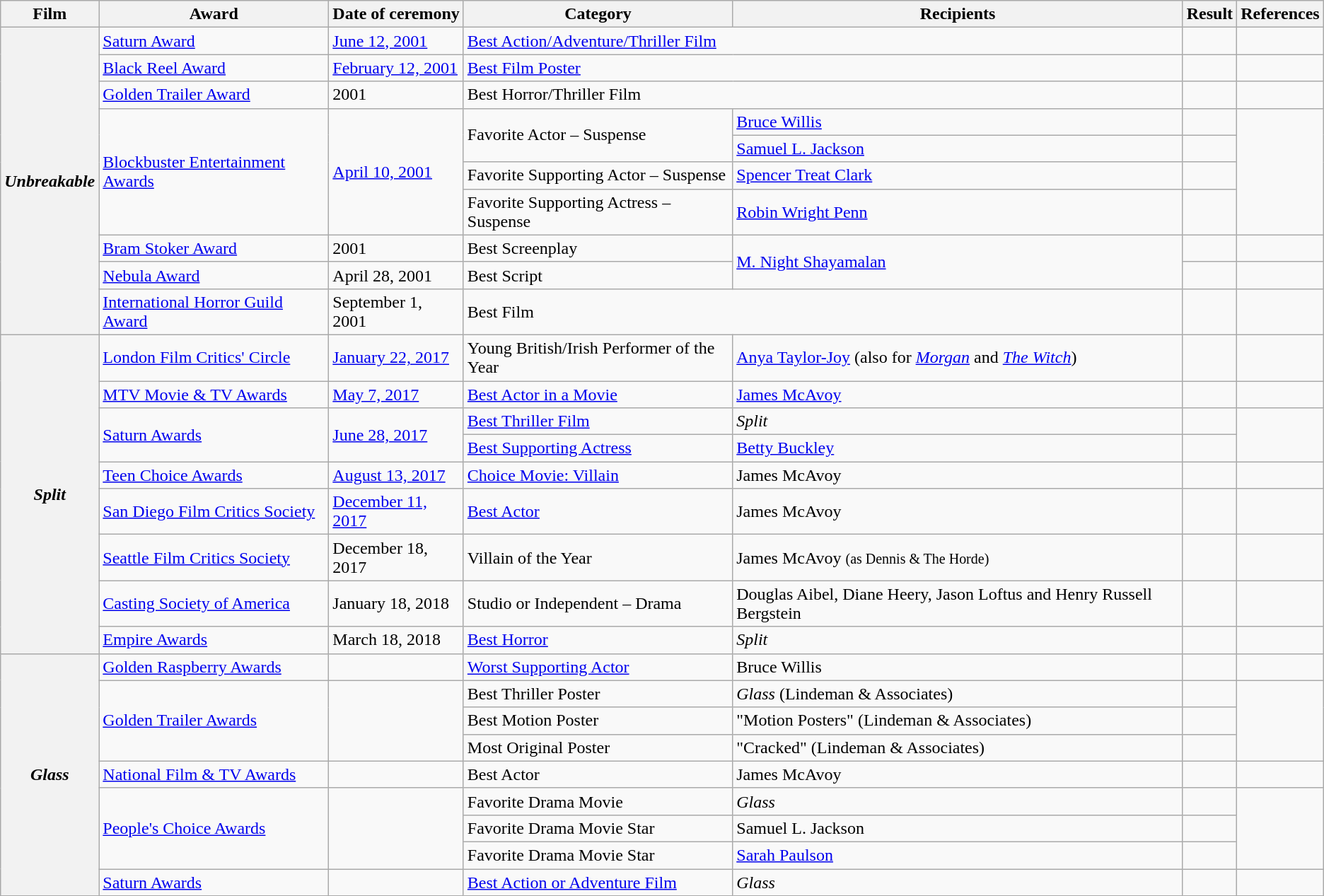<table class="wikitable sortable">
<tr>
<th scope="col">Film</th>
<th scope="col">Award</th>
<th scope="col">Date of ceremony</th>
<th scope="col">Category</th>
<th scope="col">Recipients</th>
<th scope="col">Result</th>
<th scope="col" class="unsortable">References</th>
</tr>
<tr>
<th rowspan="10"><em>Unbreakable</em></th>
<td rowspan="1"><a href='#'>Saturn Award</a></td>
<td rowspan="1"><a href='#'>June 12, 2001</a></td>
<td colspan="2"><a href='#'>Best Action/Adventure/Thriller Film</a></td>
<td></td>
<td style="text-align:center;"></td>
</tr>
<tr>
<td rowspan="1"><a href='#'>Black Reel Award</a></td>
<td rowspan="1"><a href='#'>February 12, 2001</a></td>
<td colspan="2"><a href='#'>Best Film Poster</a></td>
<td></td>
<td style="text-align:center;"></td>
</tr>
<tr>
<td rowspan="1"><a href='#'>Golden Trailer Award</a></td>
<td rowspan="1">2001</td>
<td colspan="2">Best Horror/Thriller Film</td>
<td></td>
<td style="text-align:center;"></td>
</tr>
<tr>
<td rowspan="4"><a href='#'>Blockbuster Entertainment Awards</a></td>
<td rowspan="4"><a href='#'>April 10, 2001</a></td>
<td rowspan="2">Favorite Actor – Suspense</td>
<td><a href='#'>Bruce Willis</a></td>
<td></td>
<td rowspan=4 style="text-align:center;"></td>
</tr>
<tr>
<td><a href='#'>Samuel L. Jackson</a></td>
<td></td>
</tr>
<tr>
<td>Favorite Supporting Actor – Suspense</td>
<td><a href='#'>Spencer Treat Clark</a></td>
<td></td>
</tr>
<tr>
<td>Favorite Supporting Actress – Suspense</td>
<td><a href='#'>Robin Wright Penn</a></td>
<td></td>
</tr>
<tr>
<td rowspan="1"><a href='#'>Bram Stoker Award</a></td>
<td rowspan="1">2001</td>
<td>Best Screenplay</td>
<td rowspan="2"><a href='#'>M. Night Shayamalan</a></td>
<td></td>
<td style="text-align:center;"></td>
</tr>
<tr>
<td rowspan="1"><a href='#'>Nebula Award</a></td>
<td rowspan="1">April 28, 2001</td>
<td>Best Script</td>
<td></td>
<td style="text-align:center;"></td>
</tr>
<tr>
<td rowspan="1"><a href='#'>International Horror Guild Award</a></td>
<td rowspan="1">September 1, 2001</td>
<td colspan="2">Best Film</td>
<td></td>
<td style="text-align:center;"></td>
</tr>
<tr>
<th rowspan="9"><em>Split</em></th>
<td><a href='#'>London Film Critics' Circle</a></td>
<td><a href='#'>January 22, 2017</a></td>
<td>Young British/Irish Performer of the Year</td>
<td><a href='#'>Anya Taylor-Joy</a> (also for <em><a href='#'>Morgan</a></em> and <em><a href='#'>The Witch</a></em>)</td>
<td></td>
<td style="text-align:center;"></td>
</tr>
<tr>
<td><a href='#'>MTV Movie & TV Awards</a></td>
<td><a href='#'>May 7, 2017</a></td>
<td><a href='#'>Best Actor in a Movie</a></td>
<td><a href='#'>James McAvoy</a></td>
<td></td>
<td style="text-align:center;"></td>
</tr>
<tr>
<td rowspan="2"><a href='#'>Saturn Awards</a></td>
<td rowspan="2"><a href='#'>June 28, 2017</a></td>
<td><a href='#'>Best Thriller Film</a></td>
<td><em>Split</em></td>
<td></td>
<td rowspan="2" style="text-align:center;"></td>
</tr>
<tr>
<td><a href='#'>Best Supporting Actress</a></td>
<td><a href='#'>Betty Buckley</a></td>
<td></td>
</tr>
<tr>
<td><a href='#'>Teen Choice Awards</a></td>
<td><a href='#'>August 13, 2017</a></td>
<td><a href='#'>Choice Movie: Villain</a></td>
<td>James McAvoy</td>
<td></td>
<td style="text-align:center;"></td>
</tr>
<tr>
<td><a href='#'>San Diego Film Critics Society</a></td>
<td><a href='#'>December 11, 2017</a></td>
<td><a href='#'>Best Actor</a></td>
<td>James McAvoy</td>
<td></td>
<td style="text-align:center;"> <br></td>
</tr>
<tr>
<td><a href='#'>Seattle Film Critics Society</a></td>
<td>December 18, 2017</td>
<td>Villain of the Year</td>
<td>James McAvoy <small>(as Dennis & The Horde)</small></td>
<td></td>
<td style="text-align:center;"></td>
</tr>
<tr>
<td><a href='#'>Casting Society of America</a></td>
<td>January 18, 2018</td>
<td>Studio or Independent – Drama</td>
<td>Douglas Aibel, Diane Heery, Jason Loftus and Henry Russell Bergstein</td>
<td></td>
<td style="text-align:center;"></td>
</tr>
<tr>
<td><a href='#'>Empire Awards</a></td>
<td>March 18, 2018</td>
<td><a href='#'>Best Horror</a></td>
<td><em>Split</em></td>
<td></td>
<td style="text-align:center;"> <br></td>
</tr>
<tr>
<th rowspan="10"><em>Glass</em></th>
<td scope="row"><a href='#'>Golden Raspberry Awards</a></td>
<td><a href='#'></a></td>
<td><a href='#'>Worst Supporting Actor</a></td>
<td data-sort-value="Willis, Bruce">Bruce Willis</td>
<td></td>
<td style="text-align:center;"></td>
</tr>
<tr>
<td scope="rowgroup" rowspan="3"><a href='#'>Golden Trailer Awards</a></td>
<td rowspan="3"></td>
<td>Best Thriller Poster</td>
<td><em>Glass</em> (Lindeman & Associates)</td>
<td></td>
<td rowspan="3" style="text-align:center;"><br></td>
</tr>
<tr>
<td>Best Motion Poster</td>
<td data-sort-value="Motion Posters">"Motion Posters" (Lindeman & Associates)</td>
<td></td>
</tr>
<tr>
<td>Most Original Poster</td>
<td data-sort-value="Cracked">"Cracked" (Lindeman & Associates)</td>
<td></td>
</tr>
<tr>
<td scope="row"><a href='#'>National Film & TV Awards</a></td>
<td></td>
<td>Best Actor</td>
<td data-sort-value="McAvoy, James">James McAvoy</td>
<td></td>
<td style="text-align:center;"><br></td>
</tr>
<tr>
<td scope="rowgroup" rowspan="3"><a href='#'>People's Choice Awards</a></td>
<td rowspan="3"><a href='#'></a></td>
<td>Favorite Drama Movie</td>
<td><em>Glass</em></td>
<td></td>
<td rowspan="3" style="text-align:center;"></td>
</tr>
<tr>
<td>Favorite Drama Movie Star</td>
<td data-sort-value="Jackson, Samuel L.">Samuel L. Jackson</td>
<td></td>
</tr>
<tr>
<td>Favorite Drama Movie Star</td>
<td data-sort-value="Paulson, Sarah"><a href='#'>Sarah Paulson</a></td>
<td></td>
</tr>
<tr>
<td scope="row"><a href='#'>Saturn Awards</a></td>
<td><a href='#'></a></td>
<td><a href='#'>Best Action or Adventure Film</a></td>
<td><em>Glass</em></td>
<td></td>
<td style="text-align:center;"></td>
</tr>
</table>
